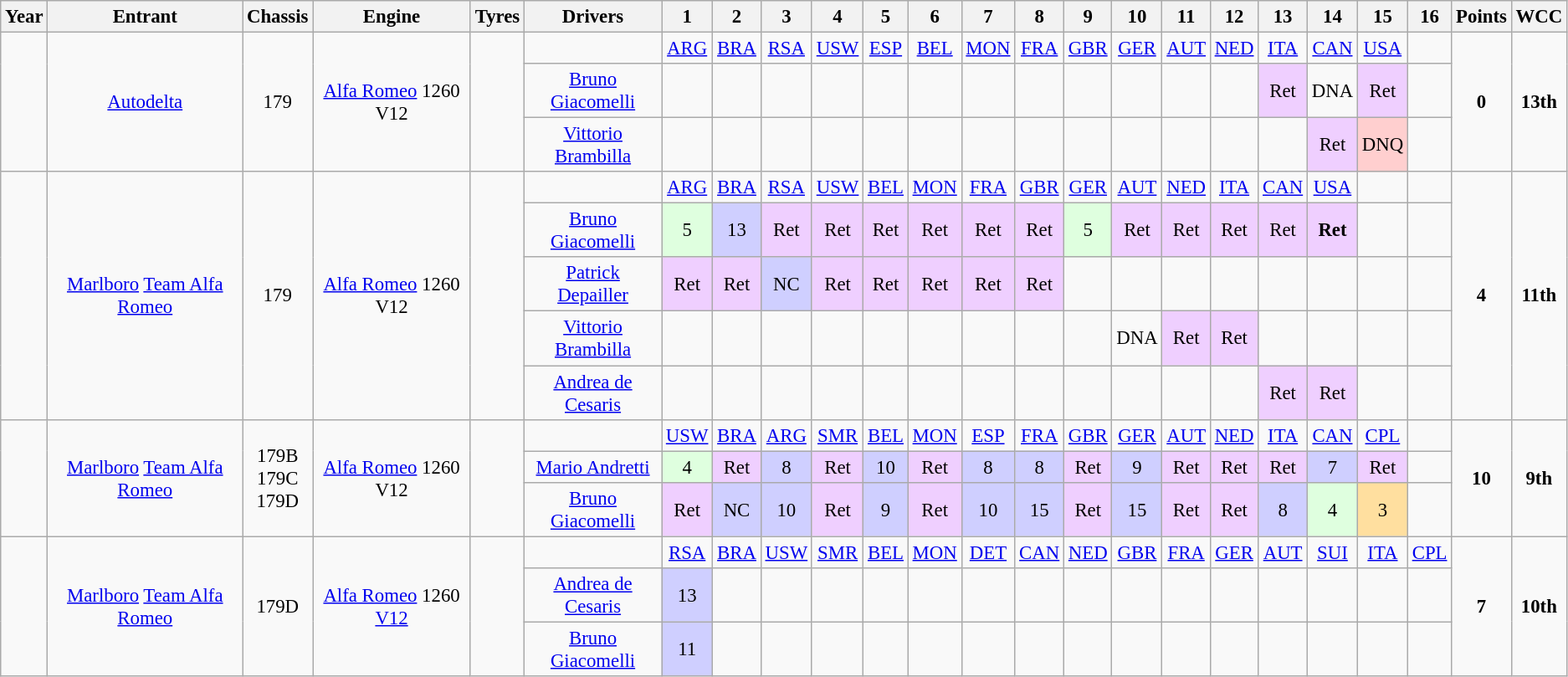<table class="wikitable" style="text-align:center; font-size:95%">
<tr>
<th>Year</th>
<th>Entrant</th>
<th>Chassis</th>
<th>Engine</th>
<th>Tyres</th>
<th>Drivers</th>
<th>1</th>
<th>2</th>
<th>3</th>
<th>4</th>
<th>5</th>
<th>6</th>
<th>7</th>
<th>8</th>
<th>9</th>
<th>10</th>
<th>11</th>
<th>12</th>
<th>13</th>
<th>14</th>
<th>15</th>
<th>16</th>
<th>Points</th>
<th>WCC</th>
</tr>
<tr>
<td rowspan="3"></td>
<td rowspan="3"><a href='#'>Autodelta</a></td>
<td rowspan="3">179</td>
<td rowspan="3"><a href='#'>Alfa Romeo</a> 1260 V12</td>
<td rowspan="3"></td>
<td></td>
<td><a href='#'>ARG</a></td>
<td><a href='#'>BRA</a></td>
<td><a href='#'>RSA</a></td>
<td><a href='#'>USW</a></td>
<td><a href='#'>ESP</a></td>
<td><a href='#'>BEL</a></td>
<td><a href='#'>MON</a></td>
<td><a href='#'>FRA</a></td>
<td><a href='#'>GBR</a></td>
<td><a href='#'>GER</a></td>
<td><a href='#'>AUT</a></td>
<td><a href='#'>NED</a></td>
<td><a href='#'>ITA</a></td>
<td><a href='#'>CAN</a></td>
<td><a href='#'>USA</a></td>
<td></td>
<td rowspan="3"><strong>0</strong></td>
<td rowspan="3"><strong>13th</strong></td>
</tr>
<tr>
<td><a href='#'>Bruno Giacomelli</a></td>
<td></td>
<td></td>
<td></td>
<td></td>
<td></td>
<td></td>
<td></td>
<td></td>
<td></td>
<td></td>
<td></td>
<td></td>
<td style="background:#EFCFFF;">Ret</td>
<td>DNA</td>
<td style="background:#EFCFFF;">Ret</td>
<td></td>
</tr>
<tr>
<td><a href='#'>Vittorio Brambilla</a></td>
<td></td>
<td></td>
<td></td>
<td></td>
<td></td>
<td></td>
<td></td>
<td></td>
<td></td>
<td></td>
<td></td>
<td></td>
<td></td>
<td style="background:#EFCFFF;">Ret</td>
<td style="background:#ffcfcf;">DNQ</td>
<td></td>
</tr>
<tr>
<td rowspan="5"></td>
<td rowspan="5"><a href='#'>Marlboro</a> <a href='#'>Team Alfa Romeo</a></td>
<td rowspan="5">179</td>
<td rowspan="5"><a href='#'>Alfa Romeo</a> 1260 V12</td>
<td rowspan="5"></td>
<td></td>
<td><a href='#'>ARG</a></td>
<td><a href='#'>BRA</a></td>
<td><a href='#'>RSA</a></td>
<td><a href='#'>USW</a></td>
<td><a href='#'>BEL</a></td>
<td><a href='#'>MON</a></td>
<td><a href='#'>FRA</a></td>
<td><a href='#'>GBR</a></td>
<td><a href='#'>GER</a></td>
<td><a href='#'>AUT</a></td>
<td><a href='#'>NED</a></td>
<td><a href='#'>ITA</a></td>
<td><a href='#'>CAN</a></td>
<td><a href='#'>USA</a></td>
<td></td>
<td></td>
<td rowspan="5"><strong>4</strong></td>
<td rowspan="5"><strong>11th</strong></td>
</tr>
<tr>
<td><a href='#'>Bruno Giacomelli</a></td>
<td style="background:#dfffdf;">5</td>
<td style="background:#cfcfff;">13</td>
<td style="background:#EFCFFF;">Ret</td>
<td style="background:#EFCFFF;">Ret</td>
<td style="background:#EFCFFF;">Ret</td>
<td style="background:#EFCFFF;">Ret</td>
<td style="background:#EFCFFF;">Ret</td>
<td style="background:#EFCFFF;">Ret</td>
<td style="background:#dfffdf;">5</td>
<td style="background:#EFCFFF;">Ret</td>
<td style="background:#EFCFFF;">Ret</td>
<td style="background:#EFCFFF;">Ret</td>
<td style="background:#EFCFFF;">Ret</td>
<td style="background:#EFCFFF;"><strong>Ret</strong></td>
<td></td>
<td></td>
</tr>
<tr>
<td><a href='#'>Patrick Depailler</a></td>
<td style="background:#EFCFFF;">Ret</td>
<td style="background:#EFCFFF;">Ret</td>
<td style="background:#cfcfff;">NC</td>
<td style="background:#EFCFFF;">Ret</td>
<td style="background:#EFCFFF;">Ret</td>
<td style="background:#EFCFFF;">Ret</td>
<td style="background:#EFCFFF;">Ret</td>
<td style="background:#EFCFFF;">Ret</td>
<td></td>
<td></td>
<td></td>
<td></td>
<td></td>
<td></td>
<td></td>
<td></td>
</tr>
<tr>
<td><a href='#'>Vittorio Brambilla</a></td>
<td></td>
<td></td>
<td></td>
<td></td>
<td></td>
<td></td>
<td></td>
<td></td>
<td></td>
<td>DNA</td>
<td style="background:#EFCFFF;">Ret</td>
<td style="background:#EFCFFF;">Ret</td>
<td></td>
<td></td>
<td></td>
<td></td>
</tr>
<tr>
<td><a href='#'>Andrea de Cesaris</a></td>
<td></td>
<td></td>
<td></td>
<td></td>
<td></td>
<td></td>
<td></td>
<td></td>
<td></td>
<td></td>
<td></td>
<td></td>
<td style="background:#EFCFFF;">Ret</td>
<td style="background:#EFCFFF;">Ret</td>
<td></td>
<td></td>
</tr>
<tr>
<td rowspan="3"></td>
<td rowspan="3"><a href='#'>Marlboro</a> <a href='#'>Team Alfa Romeo</a></td>
<td rowspan="3">179B<br>179C<br>179D</td>
<td rowspan="3"><a href='#'>Alfa Romeo</a> 1260 V12</td>
<td rowspan="3"></td>
<td></td>
<td><a href='#'>USW</a></td>
<td><a href='#'>BRA</a></td>
<td><a href='#'>ARG</a></td>
<td><a href='#'>SMR</a></td>
<td><a href='#'>BEL</a></td>
<td><a href='#'>MON</a></td>
<td><a href='#'>ESP</a></td>
<td><a href='#'>FRA</a></td>
<td><a href='#'>GBR</a></td>
<td><a href='#'>GER</a></td>
<td><a href='#'>AUT</a></td>
<td><a href='#'>NED</a></td>
<td><a href='#'>ITA</a></td>
<td><a href='#'>CAN</a></td>
<td><a href='#'>CPL</a></td>
<td></td>
<td rowspan="3"><strong>10</strong></td>
<td rowspan="3"><strong>9th</strong></td>
</tr>
<tr>
<td><a href='#'>Mario Andretti</a></td>
<td style="background:#dfffdf;">4</td>
<td style="background:#EFCFFF;">Ret</td>
<td style="background:#cfcfff;">8</td>
<td style="background:#EFCFFF;">Ret</td>
<td style="background:#cfcfff;">10</td>
<td style="background:#EFCFFF;">Ret</td>
<td style="background:#cfcfff;">8</td>
<td style="background:#cfcfff;">8</td>
<td style="background:#EFCFFF;">Ret</td>
<td style="background:#cfcfff;">9</td>
<td style="background:#EFCFFF;">Ret</td>
<td style="background:#EFCFFF;">Ret</td>
<td style="background:#EFCFFF;">Ret</td>
<td style="background:#cfcfff;">7</td>
<td style="background:#EFCFFF;">Ret</td>
<td></td>
</tr>
<tr>
<td><a href='#'>Bruno Giacomelli</a></td>
<td style="background:#EFCFFF;">Ret</td>
<td style="background:#cfcfff;">NC</td>
<td style="background:#cfcfff;">10</td>
<td style="background:#EFCFFF;">Ret</td>
<td style="background:#cfcfff;">9</td>
<td style="background:#EFCFFF;">Ret</td>
<td style="background:#cfcfff;">10</td>
<td style="background:#cfcfff;">15</td>
<td style="background:#EFCFFF;">Ret</td>
<td style="background:#cfcfff;">15</td>
<td style="background:#EFCFFF;">Ret</td>
<td style="background:#EFCFFF;">Ret</td>
<td style="background:#cfcfff;">8</td>
<td style="background:#dfffdf;">4</td>
<td style="background:#ffdf9f;">3</td>
<td></td>
</tr>
<tr>
<td rowspan="3"></td>
<td rowspan="3"><a href='#'>Marlboro</a> <a href='#'>Team Alfa Romeo</a></td>
<td rowspan="3">179D</td>
<td rowspan="3"><a href='#'>Alfa Romeo</a> 1260 <a href='#'>V12</a></td>
<td rowspan="3"></td>
<td></td>
<td><a href='#'>RSA</a></td>
<td><a href='#'>BRA</a></td>
<td><a href='#'>USW</a></td>
<td><a href='#'>SMR</a></td>
<td><a href='#'>BEL</a></td>
<td><a href='#'>MON</a></td>
<td><a href='#'>DET</a></td>
<td><a href='#'>CAN</a></td>
<td><a href='#'>NED</a></td>
<td><a href='#'>GBR</a></td>
<td><a href='#'>FRA</a></td>
<td><a href='#'>GER</a></td>
<td><a href='#'>AUT</a></td>
<td><a href='#'>SUI</a></td>
<td><a href='#'>ITA</a></td>
<td><a href='#'>CPL</a></td>
<td rowspan="3"><strong>7</strong></td>
<td rowspan="3"><strong>10th</strong></td>
</tr>
<tr>
<td><a href='#'>Andrea de Cesaris</a></td>
<td style="background:#cfcfff;">13</td>
<td></td>
<td></td>
<td></td>
<td></td>
<td></td>
<td></td>
<td></td>
<td></td>
<td></td>
<td></td>
<td></td>
<td></td>
<td></td>
<td></td>
<td></td>
</tr>
<tr>
<td><a href='#'>Bruno Giacomelli</a></td>
<td style="background:#cfcfff;">11</td>
<td></td>
<td></td>
<td></td>
<td></td>
<td></td>
<td></td>
<td></td>
<td></td>
<td></td>
<td></td>
<td></td>
<td></td>
<td></td>
<td></td>
<td></td>
</tr>
</table>
